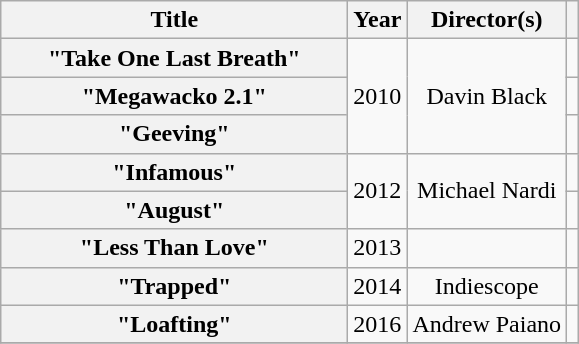<table class="wikitable plainrowheaders" style="text-align:center;">
<tr>
<th scope="col" style="width:14em;">Title</th>
<th scope="col">Year</th>
<th scope="col">Director(s)</th>
<th scope="col"></th>
</tr>
<tr>
<th scope="row">"Take One Last Breath"</th>
<td rowspan="3">2010</td>
<td rowspan="3">Davin Black</td>
<td></td>
</tr>
<tr>
<th scope="row">"Megawacko 2.1"</th>
<td></td>
</tr>
<tr>
<th scope="row">"Geeving"</th>
<td></td>
</tr>
<tr>
<th scope="row">"Infamous"</th>
<td rowspan="2">2012</td>
<td rowspan="2">Michael Nardi</td>
<td></td>
</tr>
<tr>
<th scope="row">"August"</th>
<td></td>
</tr>
<tr>
<th scope="row">"Less Than Love"</th>
<td>2013</td>
<td></td>
<td></td>
</tr>
<tr>
<th scope="row">"Trapped"</th>
<td>2014</td>
<td>Indiescope</td>
<td></td>
</tr>
<tr>
<th scope="row">"Loafting"</th>
<td>2016</td>
<td>Andrew Paiano</td>
<td></td>
</tr>
<tr>
</tr>
</table>
